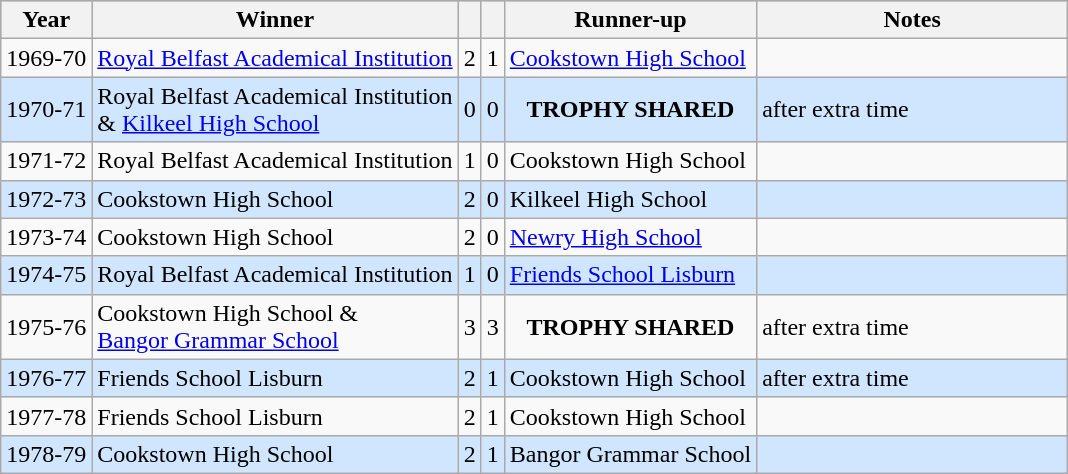<table class="wikitable">
<tr style="background:silver;">
<th>Year</th>
<th>Winner</th>
<th></th>
<th></th>
<th>Runner-up</th>
<th width="200">Notes</th>
</tr>
<tr>
<td align="center">1969-70</td>
<td><a href='#'>Royal Belfast Academical Institution</a></td>
<td align="center">2</td>
<td align="center">1</td>
<td><a href='#'>Cookstown High School</a></td>
<td></td>
</tr>
<tr style="background: #D0E6FF;">
<td align="center">1970-71</td>
<td>Royal Belfast Academical Institution<br>& <a href='#'>Kilkeel High School</a></td>
<td align="center">0</td>
<td align="center">0</td>
<td align="center"><strong>TROPHY SHARED</strong></td>
<td>after extra time</td>
</tr>
<tr>
<td align="center">1971-72</td>
<td>Royal Belfast Academical Institution</td>
<td align="center">1</td>
<td align="center">0</td>
<td>Cookstown High School</td>
<td></td>
</tr>
<tr style="background: #D0E6FF;">
<td align="center">1972-73</td>
<td>Cookstown High School</td>
<td align="center">2</td>
<td align="center">0</td>
<td>Kilkeel High School</td>
<td></td>
</tr>
<tr>
<td align="center">1973-74</td>
<td>Cookstown High School</td>
<td align="center">2</td>
<td align="center">0</td>
<td><a href='#'>Newry High School</a></td>
<td></td>
</tr>
<tr style="background: #D0E6FF;">
<td align="center">1974-75</td>
<td>Royal Belfast Academical Institution</td>
<td align="center">1</td>
<td align="center">0</td>
<td><a href='#'>Friends School Lisburn</a></td>
<td></td>
</tr>
<tr>
<td align="center">1975-76</td>
<td>Cookstown High School &<br><a href='#'>Bangor Grammar School</a></td>
<td align="center">3</td>
<td align="center">3</td>
<td align="center"><strong>TROPHY SHARED</strong></td>
<td>after extra time</td>
</tr>
<tr style="background: #D0E6FF;">
<td align="center">1976-77</td>
<td>Friends School Lisburn</td>
<td align="center">2</td>
<td align="center">1</td>
<td>Cookstown High School</td>
<td>after extra time</td>
</tr>
<tr>
<td align="center">1977-78</td>
<td>Friends School Lisburn</td>
<td align="center">2</td>
<td align="center">1</td>
<td>Cookstown High School</td>
<td></td>
</tr>
<tr style="background: #D0E6FF;">
<td align="center">1978-79</td>
<td>Cookstown High School</td>
<td align="center">2</td>
<td align="center">1</td>
<td>Bangor Grammar School</td>
<td></td>
</tr>
</table>
